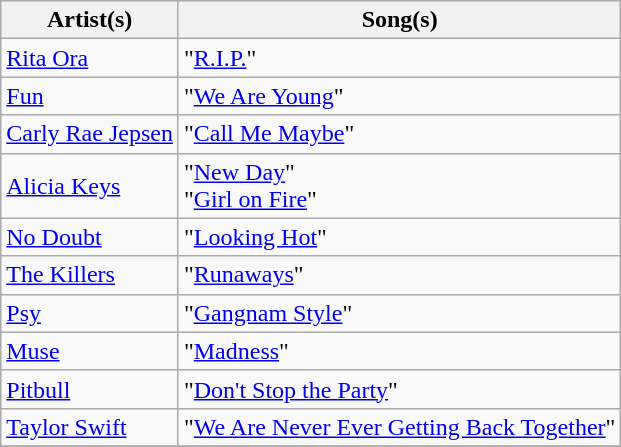<table class="wikitable">
<tr>
<th>Artist(s)</th>
<th>Song(s)</th>
</tr>
<tr>
<td><a href='#'>Rita Ora</a></td>
<td>"<a href='#'>R.I.P.</a>"</td>
</tr>
<tr>
<td><a href='#'>Fun</a></td>
<td>"<a href='#'>We Are Young</a>"</td>
</tr>
<tr>
<td><a href='#'>Carly Rae Jepsen</a></td>
<td>"<a href='#'>Call Me Maybe</a>"</td>
</tr>
<tr>
<td><a href='#'>Alicia Keys</a></td>
<td>"<a href='#'>New Day</a>"<br>"<a href='#'>Girl on Fire</a>"</td>
</tr>
<tr>
<td><a href='#'>No Doubt</a></td>
<td>"<a href='#'>Looking Hot</a>"</td>
</tr>
<tr>
<td><a href='#'>The Killers</a></td>
<td>"<a href='#'>Runaways</a>"</td>
</tr>
<tr>
<td><a href='#'>Psy</a></td>
<td>"<a href='#'>Gangnam Style</a>"</td>
</tr>
<tr>
<td><a href='#'>Muse</a></td>
<td>"<a href='#'>Madness</a>"</td>
</tr>
<tr>
<td><a href='#'>Pitbull</a></td>
<td>"<a href='#'>Don't Stop the Party</a>"</td>
</tr>
<tr>
<td><a href='#'>Taylor Swift</a></td>
<td>"<a href='#'>We Are Never Ever Getting Back Together</a>"</td>
</tr>
<tr>
</tr>
</table>
